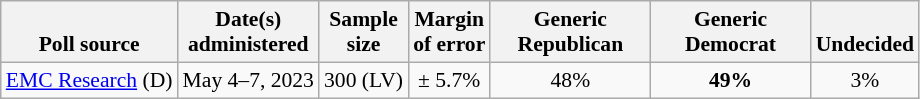<table class="wikitable" style="font-size:90%;text-align:center;">
<tr valign=bottom>
<th>Poll source</th>
<th>Date(s)<br>administered</th>
<th>Sample<br>size</th>
<th>Margin<br>of error</th>
<th style="width:100px;">Generic<br>Republican</th>
<th style="width:100px;">Generic<br>Democrat</th>
<th>Undecided</th>
</tr>
<tr>
<td style="text-align:left;"><a href='#'>EMC Research</a> (D)</td>
<td>May 4–7, 2023</td>
<td>300 (LV)</td>
<td>± 5.7%</td>
<td>48%</td>
<td><strong>49%</strong></td>
<td>3%</td>
</tr>
</table>
